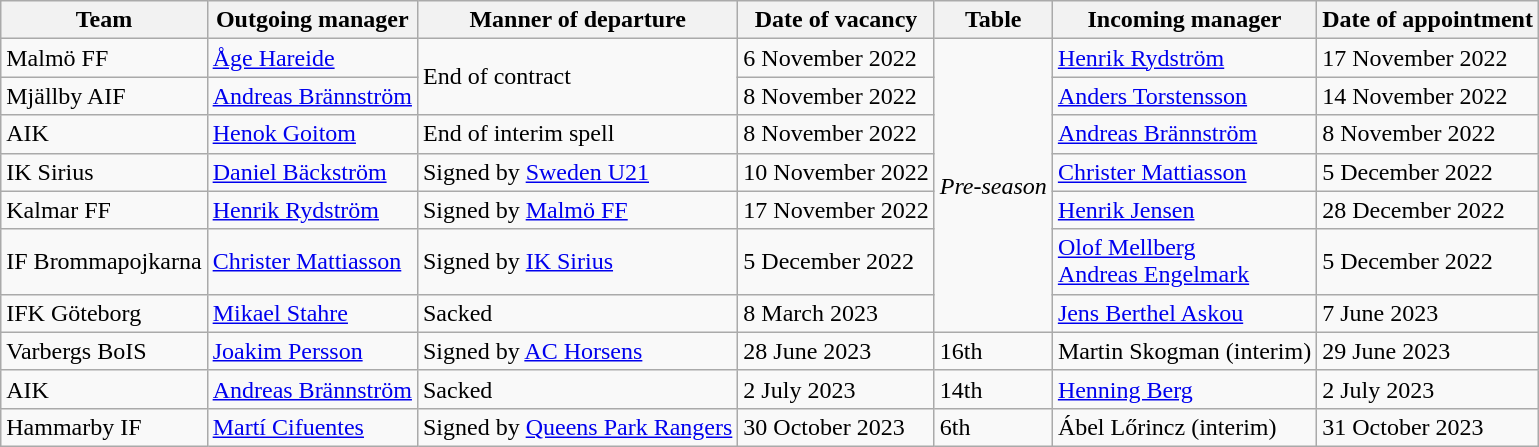<table class="wikitable">
<tr>
<th>Team</th>
<th>Outgoing manager</th>
<th>Manner of departure</th>
<th>Date of vacancy</th>
<th>Table</th>
<th>Incoming manager</th>
<th>Date of appointment</th>
</tr>
<tr>
<td>Malmö FF</td>
<td> <a href='#'>Åge Hareide</a></td>
<td rowspan="2">End of contract</td>
<td>6 November 2022</td>
<td rowspan=7><em>Pre-season</em></td>
<td> <a href='#'>Henrik Rydström</a></td>
<td>17 November 2022</td>
</tr>
<tr>
<td>Mjällby AIF</td>
<td> <a href='#'>Andreas Brännström</a></td>
<td>8 November 2022</td>
<td> <a href='#'>Anders Torstensson</a></td>
<td>14 November 2022</td>
</tr>
<tr>
<td>AIK</td>
<td> <a href='#'>Henok Goitom</a></td>
<td>End of interim spell</td>
<td>8 November 2022</td>
<td> <a href='#'>Andreas Brännström</a></td>
<td>8 November 2022</td>
</tr>
<tr>
<td>IK Sirius</td>
<td> <a href='#'>Daniel Bäckström</a></td>
<td>Signed by <a href='#'>Sweden U21</a></td>
<td>10 November 2022</td>
<td> <a href='#'>Christer Mattiasson</a></td>
<td>5 December 2022</td>
</tr>
<tr>
<td>Kalmar FF</td>
<td> <a href='#'>Henrik Rydström</a></td>
<td>Signed by <a href='#'>Malmö FF</a></td>
<td>17 November 2022</td>
<td> <a href='#'>Henrik Jensen</a></td>
<td>28 December 2022</td>
</tr>
<tr>
<td>IF Brommapojkarna</td>
<td> <a href='#'>Christer Mattiasson</a></td>
<td>Signed by <a href='#'>IK Sirius</a></td>
<td>5 December 2022</td>
<td> <a href='#'>Olof Mellberg</a><br> <a href='#'>Andreas Engelmark</a></td>
<td>5 December 2022</td>
</tr>
<tr>
<td>IFK Göteborg</td>
<td> <a href='#'>Mikael Stahre</a></td>
<td>Sacked</td>
<td>8 March 2023</td>
<td> <a href='#'>Jens Berthel Askou</a></td>
<td>7 June 2023</td>
</tr>
<tr>
<td>Varbergs BoIS</td>
<td> <a href='#'>Joakim Persson</a></td>
<td>Signed by <a href='#'>AC Horsens</a></td>
<td>28 June 2023</td>
<td>16th</td>
<td> Martin Skogman (interim)</td>
<td>29 June 2023</td>
</tr>
<tr>
<td>AIK</td>
<td> <a href='#'>Andreas Brännström</a></td>
<td>Sacked</td>
<td>2 July 2023</td>
<td>14th</td>
<td> <a href='#'>Henning Berg</a></td>
<td>2 July 2023</td>
</tr>
<tr>
<td>Hammarby IF</td>
<td> <a href='#'>Martí Cifuentes</a></td>
<td>Signed by <a href='#'>Queens Park Rangers</a></td>
<td>30 October 2023</td>
<td>6th</td>
<td> Ábel Lőrincz (interim)</td>
<td>31 October 2023</td>
</tr>
</table>
